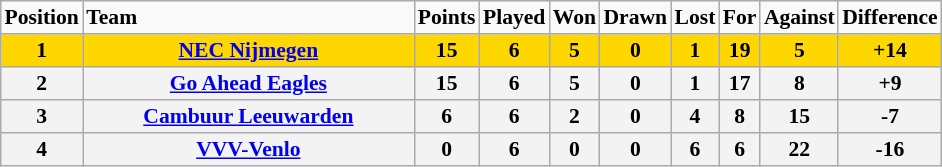<table border="2" cellpadding="2" cellspacing="0" style="margin: 0; background: #f9f9f9; border: 1px #aaa solid; border-collapse: collapse; font-size: 90%;">
<tr>
<th>Position</th>
<th align="left" style="width: 15em">Team</th>
<th>Points</th>
<th>Played</th>
<th>Won</th>
<th>Drawn</th>
<th>Lost</th>
<th>For</th>
<th>Against</th>
<th>Difference</th>
</tr>
<tr>
<th bgcolor="gold">1</th>
<th bgcolor="gold"><a href='#'>NEC Nijmegen</a></th>
<th bgcolor="gold">15</th>
<th bgcolor="gold">6</th>
<th bgcolor="gold">5</th>
<th bgcolor="gold">0</th>
<th bgcolor="gold">1</th>
<th bgcolor="gold">19</th>
<th bgcolor="gold">5</th>
<th bgcolor="gold">+14</th>
</tr>
<tr>
<th bgcolor="F3F3F3">2</th>
<th bgcolor="F3F3F3"><a href='#'>Go Ahead Eagles</a></th>
<th bgcolor="F3F3F3">15</th>
<th bgcolor="F3F3F3">6</th>
<th bgcolor="F3F3F3">5</th>
<th bgcolor="F3F3F3">0</th>
<th bgcolor="F3F3F3">1</th>
<th bgcolor="F3F3F3">17</th>
<th bgcolor="F3F3F3">8</th>
<th bgcolor="F3F3F3">+9</th>
</tr>
<tr>
<th bgcolor="F3F3F3">3</th>
<th bgcolor="F3F3F3"><a href='#'>Cambuur Leeuwarden</a></th>
<th bgcolor="F3F3F3">6</th>
<th bgcolor="F3F3F3">6</th>
<th bgcolor="F3F3F3">2</th>
<th bgcolor="F3F3F3">0</th>
<th bgcolor="F3F3F3">4</th>
<th bgcolor="F3F3F3">8</th>
<th bgcolor="F3F3F3">15</th>
<th bgcolor="F3F3F3">-7</th>
</tr>
<tr>
<th bgcolor="F3F3F3">4</th>
<th bgcolor="F3F3F3"><a href='#'>VVV-Venlo</a></th>
<th bgcolor="F3F3F3">0</th>
<th bgcolor="F3F3F3">6</th>
<th bgcolor="F3F3F3">0</th>
<th bgcolor="F3F3F3">0</th>
<th bgcolor="F3F3F3">6</th>
<th bgcolor="F3F3F3">6</th>
<th bgcolor="F3F3F3">22</th>
<th bgcolor="F3F3F3">-16</th>
</tr>
</table>
